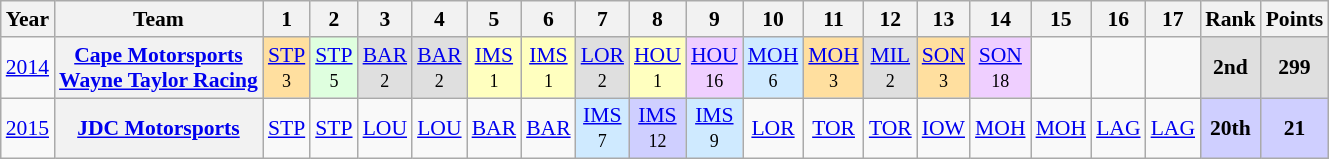<table class="wikitable" style="text-align:center; font-size:90%">
<tr>
<th>Year</th>
<th>Team</th>
<th>1</th>
<th>2</th>
<th>3</th>
<th>4</th>
<th>5</th>
<th>6</th>
<th>7</th>
<th>8</th>
<th>9</th>
<th>10</th>
<th>11</th>
<th>12</th>
<th>13</th>
<th>14</th>
<th>15</th>
<th>16</th>
<th>17</th>
<th>Rank</th>
<th>Points</th>
</tr>
<tr>
<td><a href='#'>2014</a></td>
<th><a href='#'>Cape Motorsports</a><br><a href='#'>Wayne Taylor Racing</a></th>
<td style="background:#FFDF9F;"><a href='#'>STP</a><br><small>3</small></td>
<td style="background:#DFFFDF;"><a href='#'>STP</a><br><small>5</small></td>
<td style="background:#DFDFDF;"><a href='#'>BAR</a><br><small>2</small></td>
<td style="background:#DFDFDF;"><a href='#'>BAR</a><br><small>2</small></td>
<td style="background:#FFFFBF;"><a href='#'>IMS</a><br><small>1</small></td>
<td style="background:#FFFFBF;"><a href='#'>IMS</a><br><small>1</small></td>
<td style="background:#DFDFDF;"><a href='#'>LOR</a><br><small>2</small></td>
<td style="background:#FFFFBF;"><a href='#'>HOU</a><br><small>1</small></td>
<td style="background:#EFCFFF;"><a href='#'>HOU</a><br><small>16</small></td>
<td style="background:#CFEAFF;"><a href='#'>MOH</a><br><small>6</small></td>
<td style="background:#FFDF9F;"><a href='#'>MOH</a><br><small>3</small></td>
<td style="background:#DFDFDF;"><a href='#'>MIL</a><br><small>2</small></td>
<td style="background:#FFDF9F;"><a href='#'>SON</a><br><small>3</small></td>
<td style="background:#EFCFFF;"><a href='#'>SON</a><br><small>18</small></td>
<td></td>
<td></td>
<td></td>
<td style="background:#DFDFDF;"><strong>2nd</strong></td>
<td style="background:#DFDFDF;"><strong>299</strong></td>
</tr>
<tr>
<td><a href='#'>2015</a></td>
<th><a href='#'>JDC Motorsports</a></th>
<td><a href='#'>STP</a><br><small> </small></td>
<td><a href='#'>STP</a><br><small> </small></td>
<td><a href='#'>LOU</a><br><small> </small></td>
<td><a href='#'>LOU</a><br><small> </small></td>
<td><a href='#'>BAR</a><br><small> </small></td>
<td><a href='#'>BAR</a><br><small> </small></td>
<td style="background:#CFEAFF;"><a href='#'>IMS</a><br><small>7</small></td>
<td style="background:#CFCFFF;"><a href='#'>IMS</a><br><small>12</small></td>
<td style="background:#CFEAFF;"><a href='#'>IMS</a><br><small>9</small></td>
<td><a href='#'>LOR</a><br><small> </small></td>
<td><a href='#'>TOR</a><br><small> </small></td>
<td><a href='#'>TOR</a><br><small> </small></td>
<td><a href='#'>IOW</a><br><small> </small></td>
<td><a href='#'>MOH</a><br><small> </small></td>
<td><a href='#'>MOH</a><br><small> </small></td>
<td><a href='#'>LAG</a><br><small> </small></td>
<td><a href='#'>LAG</a><br><small> </small></td>
<td style="background:#CFCFFF;"><strong>20th</strong></td>
<td style="background:#CFCFFF;"><strong>21</strong></td>
</tr>
</table>
